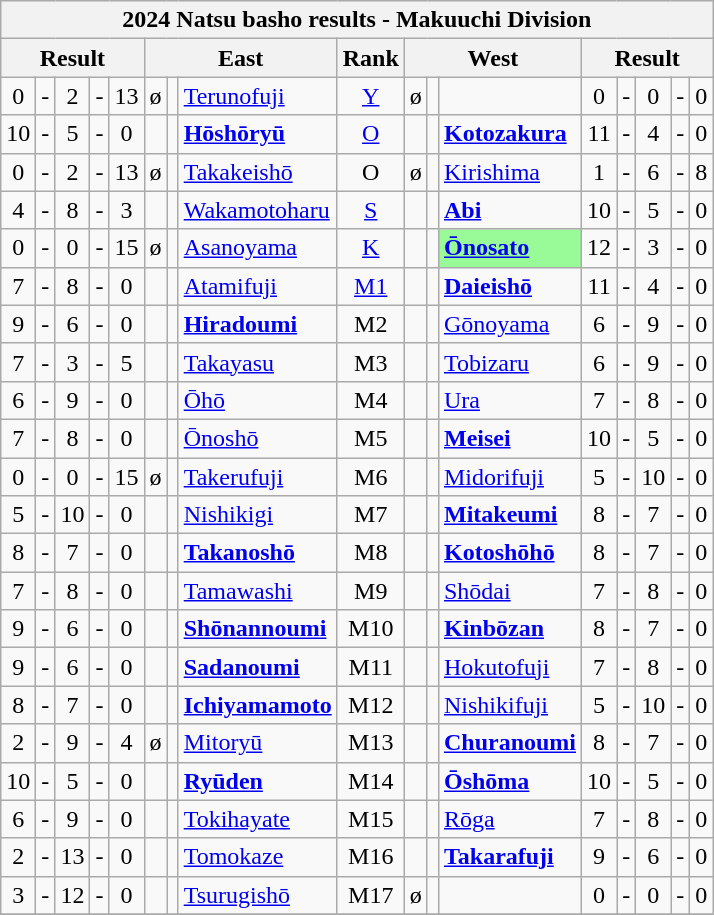<table class="wikitable" style="text-align:center">
<tr>
<th colspan="17">2024 Natsu basho results - Makuuchi Division</th>
</tr>
<tr>
<th colspan="5">Result</th>
<th colspan="3">East</th>
<th>Rank</th>
<th colspan="3">West</th>
<th colspan="5">Result</th>
</tr>
<tr>
<td>0</td>
<td>-</td>
<td>2</td>
<td>-</td>
<td>13</td>
<td>ø</td>
<td></td>
<td style="text-align:left;"><a href='#'>Terunofuji</a></td>
<td><a href='#'>Y</a></td>
<td>ø</td>
<td></td>
<td></td>
<td>0</td>
<td>-</td>
<td>0</td>
<td>-</td>
<td>0</td>
</tr>
<tr>
<td>10</td>
<td>-</td>
<td>5</td>
<td>-</td>
<td>0</td>
<td></td>
<td></td>
<td style="text-align:left;"><strong><a href='#'>Hōshōryū</a></strong></td>
<td><a href='#'>O</a></td>
<td></td>
<td></td>
<td style="text-align:left;"><strong><a href='#'>Kotozakura</a></strong></td>
<td>11</td>
<td>-</td>
<td>4</td>
<td>-</td>
<td>0</td>
</tr>
<tr>
<td>0</td>
<td>-</td>
<td>2</td>
<td>-</td>
<td>13</td>
<td>ø</td>
<td></td>
<td style="text-align:left;"><a href='#'>Takakeishō</a></td>
<td>O</td>
<td>ø</td>
<td></td>
<td style="text-align:left;"><a href='#'>Kirishima</a></td>
<td>1</td>
<td>-</td>
<td>6</td>
<td>-</td>
<td>8</td>
</tr>
<tr>
<td>4</td>
<td>-</td>
<td>8</td>
<td>-</td>
<td>3</td>
<td></td>
<td></td>
<td style="text-align:left;"><a href='#'>Wakamotoharu</a></td>
<td><a href='#'>S</a></td>
<td></td>
<td></td>
<td style="text-align:left;"><strong><a href='#'>Abi</a></strong></td>
<td>10</td>
<td>-</td>
<td>5</td>
<td>-</td>
<td>0</td>
</tr>
<tr>
<td>0</td>
<td>-</td>
<td>0</td>
<td>-</td>
<td>15</td>
<td>ø</td>
<td></td>
<td style="text-align:left;"><a href='#'>Asanoyama</a></td>
<td><a href='#'>K</a></td>
<td></td>
<td></td>
<td style="text-align:left; background:palegreen;"><strong><a href='#'>Ōnosato</a></strong></td>
<td>12</td>
<td>-</td>
<td>3</td>
<td>-</td>
<td>0</td>
</tr>
<tr>
<td>7</td>
<td>-</td>
<td>8</td>
<td>-</td>
<td>0</td>
<td></td>
<td></td>
<td style="text-align:left;"><a href='#'>Atamifuji</a></td>
<td><a href='#'>M1</a></td>
<td></td>
<td></td>
<td style="text-align:left;"><strong><a href='#'>Daieishō</a></strong></td>
<td>11</td>
<td>-</td>
<td>4</td>
<td>-</td>
<td>0</td>
</tr>
<tr>
<td>9</td>
<td>-</td>
<td>6</td>
<td>-</td>
<td>0</td>
<td></td>
<td></td>
<td style="text-align:left;"><strong><a href='#'>Hiradoumi</a></strong></td>
<td>M2</td>
<td></td>
<td></td>
<td style="text-align:left;"><a href='#'>Gōnoyama</a></td>
<td>6</td>
<td>-</td>
<td>9</td>
<td>-</td>
<td>0</td>
</tr>
<tr>
<td>7</td>
<td>-</td>
<td>3</td>
<td>-</td>
<td>5</td>
<td></td>
<td></td>
<td style="text-align:left;"><a href='#'>Takayasu</a></td>
<td>M3</td>
<td></td>
<td></td>
<td style="text-align:left;"><a href='#'>Tobizaru</a></td>
<td>6</td>
<td>-</td>
<td>9</td>
<td>-</td>
<td>0</td>
</tr>
<tr>
<td>6</td>
<td>-</td>
<td>9</td>
<td>-</td>
<td>0</td>
<td></td>
<td></td>
<td style="text-align:left;"><a href='#'>Ōhō</a></td>
<td>M4</td>
<td></td>
<td></td>
<td style="text-align:left;"><a href='#'>Ura</a></td>
<td>7</td>
<td>-</td>
<td>8</td>
<td>-</td>
<td>0</td>
</tr>
<tr>
<td>7</td>
<td>-</td>
<td>8</td>
<td>-</td>
<td>0</td>
<td></td>
<td></td>
<td style="text-align:left;"><a href='#'>Ōnoshō</a></td>
<td>M5</td>
<td></td>
<td></td>
<td style="text-align:left;"><strong><a href='#'>Meisei</a></strong></td>
<td>10</td>
<td>-</td>
<td>5</td>
<td>-</td>
<td>0</td>
</tr>
<tr>
<td>0</td>
<td>-</td>
<td>0</td>
<td>-</td>
<td>15</td>
<td>ø</td>
<td></td>
<td style="text-align:left;"><a href='#'>Takerufuji</a></td>
<td>M6</td>
<td></td>
<td></td>
<td style="text-align:left;"><a href='#'>Midorifuji</a></td>
<td>5</td>
<td>-</td>
<td>10</td>
<td>-</td>
<td>0</td>
</tr>
<tr>
<td>5</td>
<td>-</td>
<td>10</td>
<td>-</td>
<td>0</td>
<td></td>
<td></td>
<td style="text-align:left;"><a href='#'>Nishikigi</a></td>
<td>M7</td>
<td></td>
<td></td>
<td style="text-align:left;"><strong><a href='#'>Mitakeumi</a></strong></td>
<td>8</td>
<td>-</td>
<td>7</td>
<td>-</td>
<td>0</td>
</tr>
<tr>
<td>8</td>
<td>-</td>
<td>7</td>
<td>-</td>
<td>0</td>
<td></td>
<td></td>
<td style="text-align:left;"><strong><a href='#'>Takanoshō</a></strong></td>
<td>M8</td>
<td></td>
<td></td>
<td style="text-align:left;"><strong><a href='#'>Kotoshōhō</a></strong></td>
<td>8</td>
<td>-</td>
<td>7</td>
<td>-</td>
<td>0</td>
</tr>
<tr>
<td>7</td>
<td>-</td>
<td>8</td>
<td>-</td>
<td>0</td>
<td></td>
<td></td>
<td style="text-align:left;"><a href='#'>Tamawashi</a></td>
<td>M9</td>
<td></td>
<td></td>
<td style="text-align:left;"><a href='#'>Shōdai</a></td>
<td>7</td>
<td>-</td>
<td>8</td>
<td>-</td>
<td>0</td>
</tr>
<tr>
<td>9</td>
<td>-</td>
<td>6</td>
<td>-</td>
<td>0</td>
<td></td>
<td></td>
<td style="text-align:left;"><strong><a href='#'>Shōnannoumi</a></strong></td>
<td>M10</td>
<td></td>
<td></td>
<td style="text-align:left;"><strong><a href='#'>Kinbōzan</a></strong></td>
<td>8</td>
<td>-</td>
<td>7</td>
<td>-</td>
<td>0</td>
</tr>
<tr>
<td>9</td>
<td>-</td>
<td>6</td>
<td>-</td>
<td>0</td>
<td></td>
<td></td>
<td style="text-align:left;"><strong><a href='#'>Sadanoumi</a></strong></td>
<td>M11</td>
<td></td>
<td></td>
<td style="text-align:left;"><a href='#'>Hokutofuji</a></td>
<td>7</td>
<td>-</td>
<td>8</td>
<td>-</td>
<td>0</td>
</tr>
<tr>
<td>8</td>
<td>-</td>
<td>7</td>
<td>-</td>
<td>0</td>
<td></td>
<td></td>
<td style="text-align:left;"><strong><a href='#'>Ichiyamamoto</a></strong></td>
<td>M12</td>
<td></td>
<td></td>
<td style="text-align:left;"><a href='#'>Nishikifuji</a></td>
<td>5</td>
<td>-</td>
<td>10</td>
<td>-</td>
<td>0</td>
</tr>
<tr>
<td>2</td>
<td>-</td>
<td>9</td>
<td>-</td>
<td>4</td>
<td>ø</td>
<td></td>
<td style="text-align:left;"><a href='#'>Mitoryū</a></td>
<td>M13</td>
<td></td>
<td></td>
<td style="text-align:left;"><strong><a href='#'>Churanoumi</a></strong></td>
<td>8</td>
<td>-</td>
<td>7</td>
<td>-</td>
<td>0</td>
</tr>
<tr>
<td>10</td>
<td>-</td>
<td>5</td>
<td>-</td>
<td>0</td>
<td></td>
<td></td>
<td style="text-align:left;"><strong><a href='#'>Ryūden</a></strong></td>
<td>M14</td>
<td></td>
<td></td>
<td style="text-align:left;"><strong><a href='#'>Ōshōma</a></strong></td>
<td>10</td>
<td>-</td>
<td>5</td>
<td>-</td>
<td>0</td>
</tr>
<tr>
<td>6</td>
<td>-</td>
<td>9</td>
<td>-</td>
<td>0</td>
<td></td>
<td></td>
<td style="text-align:left;"><a href='#'>Tokihayate</a></td>
<td>M15</td>
<td></td>
<td></td>
<td style="text-align:left;"><a href='#'>Rōga</a></td>
<td>7</td>
<td>-</td>
<td>8</td>
<td>-</td>
<td>0</td>
</tr>
<tr>
<td>2</td>
<td>-</td>
<td>13</td>
<td>-</td>
<td>0</td>
<td></td>
<td></td>
<td style="text-align:left;"><a href='#'>Tomokaze</a></td>
<td>M16</td>
<td></td>
<td></td>
<td style="text-align:left;"><strong><a href='#'>Takarafuji</a></strong></td>
<td>9</td>
<td>-</td>
<td>6</td>
<td>-</td>
<td>0</td>
</tr>
<tr>
<td>3</td>
<td>-</td>
<td>12</td>
<td>-</td>
<td>0</td>
<td></td>
<td></td>
<td style="text-align:left;"><a href='#'>Tsurugishō</a></td>
<td>M17</td>
<td>ø</td>
<td></td>
<td></td>
<td>0</td>
<td>-</td>
<td>0</td>
<td>-</td>
<td>0</td>
</tr>
<tr>
</tr>
</table>
